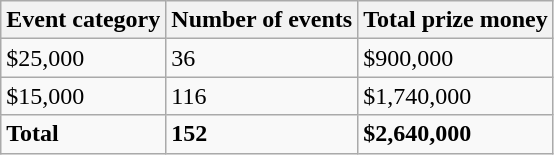<table class="wikitable">
<tr>
<th>Event category</th>
<th>Number of events</th>
<th>Total prize money</th>
</tr>
<tr>
<td>$25,000</td>
<td>36</td>
<td>$900,000</td>
</tr>
<tr>
<td>$15,000</td>
<td>116</td>
<td>$1,740,000</td>
</tr>
<tr>
<td><strong>Total</strong></td>
<td><strong>152</strong></td>
<td><strong>$2,640,000</strong></td>
</tr>
</table>
